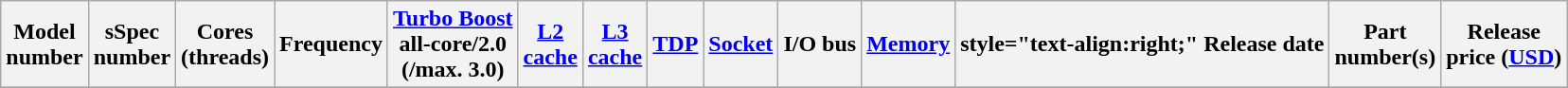<table class="wikitable sortable">
<tr>
<th>Model<br>number</th>
<th>sSpec<br>number</th>
<th>Cores<br>(threads)</th>
<th>Frequency</th>
<th><a href='#'>Turbo Boost</a><br>all-core/2.0<br>(/max. 3.0)</th>
<th><a href='#'>L2<br>cache</a></th>
<th><a href='#'>L3<br>cache</a></th>
<th><a href='#'>TDP</a></th>
<th><a href='#'>Socket</a></th>
<th>I/O bus</th>
<th><a href='#'>Memory</a></th>
<th>style="text-align:right;"  Release date</th>
<th>Part<br>number(s)</th>
<th>Release<br>price (<a href='#'>USD</a>)<br></th>
</tr>
<tr>
</tr>
</table>
